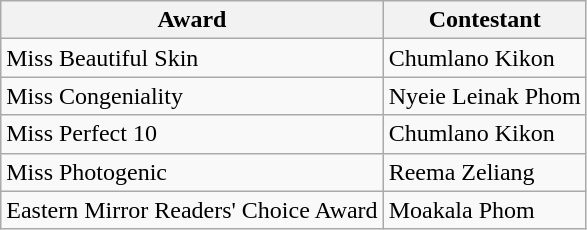<table class="wikitable">
<tr>
<th>Award</th>
<th>Contestant</th>
</tr>
<tr>
<td>Miss Beautiful Skin</td>
<td>Chumlano Kikon</td>
</tr>
<tr>
<td>Miss Congeniality</td>
<td>Nyeie Leinak Phom</td>
</tr>
<tr>
<td>Miss Perfect 10</td>
<td>Chumlano Kikon</td>
</tr>
<tr>
<td>Miss Photogenic</td>
<td>Reema Zeliang</td>
</tr>
<tr>
<td>Eastern Mirror Readers' Choice Award</td>
<td>Moakala Phom</td>
</tr>
</table>
